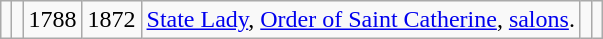<table class="wikitable sortable">
<tr>
<td></td>
<td></td>
<td>1788</td>
<td>1872</td>
<td><a href='#'>State Lady</a>, <a href='#'>Order of Saint Catherine</a>, <a href='#'>salons</a>.</td>
<td></td>
<td></td>
</tr>
</table>
